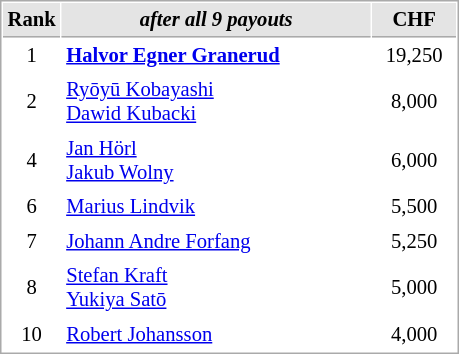<table cellspacing="1" cellpadding="3" style="border:1px solid #AAAAAA;font-size:86%">
<tr style="background-color: #E4E4E4;">
<th style="border-bottom:1px solid #AAAAAA; width: 10px;">Rank</th>
<th style="border-bottom:1px solid #AAAAAA; width: 200px;"><em>after all 9 payouts</em></th>
<th style="border-bottom:1px solid #AAAAAA; width: 50px;">CHF</th>
</tr>
<tr>
<td align=center>1</td>
<td> <strong><a href='#'>Halvor Egner Granerud</a></strong></td>
<td align=center>19,250</td>
</tr>
<tr>
<td align=center>2</td>
<td> <a href='#'>Ryōyū Kobayashi</a><br> <a href='#'>Dawid Kubacki</a></td>
<td align=center>8,000</td>
</tr>
<tr>
<td align=center>4</td>
<td> <a href='#'>Jan Hörl</a><br> <a href='#'>Jakub Wolny</a></td>
<td align=center>6,000</td>
</tr>
<tr>
<td align=center>6</td>
<td> <a href='#'>Marius Lindvik</a></td>
<td align=center>5,500</td>
</tr>
<tr>
<td align=center>7</td>
<td> <a href='#'>Johann Andre Forfang</a></td>
<td align=center>5,250</td>
</tr>
<tr>
<td align=center>8</td>
<td> <a href='#'>Stefan Kraft</a><br> <a href='#'>Yukiya Satō</a></td>
<td align=center>5,000</td>
</tr>
<tr>
<td align=center>10</td>
<td> <a href='#'>Robert Johansson</a></td>
<td align=center>4,000</td>
</tr>
</table>
